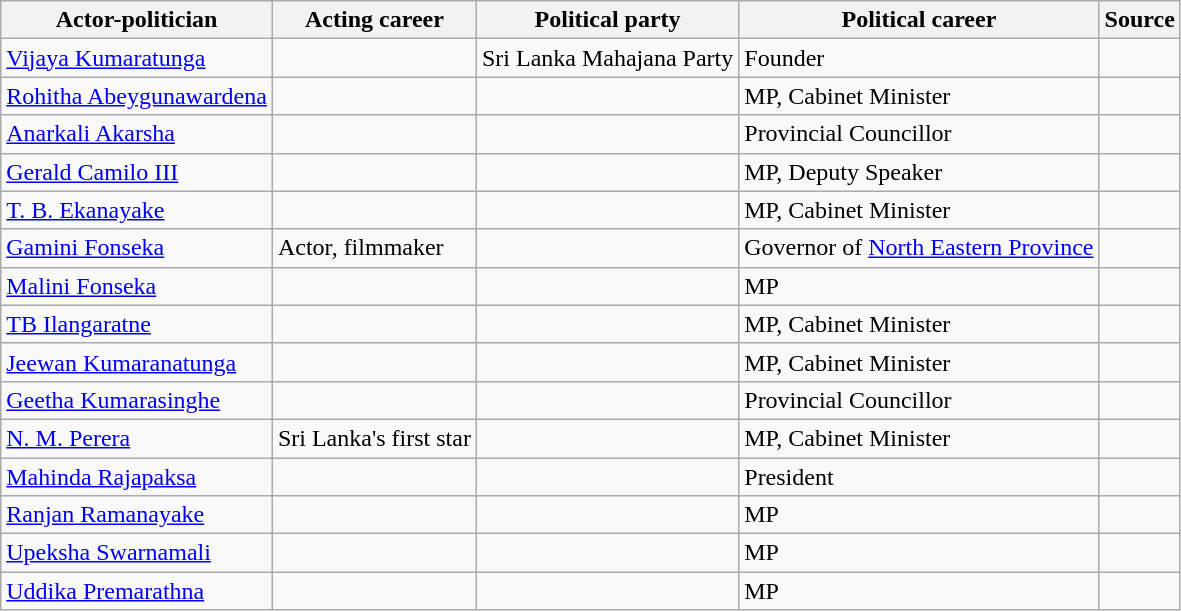<table class="wikitable sortable">
<tr>
<th>Actor-politician</th>
<th>Acting career</th>
<th>Political party</th>
<th>Political career</th>
<th>Source</th>
</tr>
<tr>
<td data-sort-value="Kumaratunga, Vijaya"><a href='#'>Vijaya Kumaratunga</a></td>
<td></td>
<td>Sri Lanka Mahajana Party</td>
<td>Founder</td>
<td></td>
</tr>
<tr>
<td data-sort-value="Abeygunawardena, Rohitha"><a href='#'>Rohitha Abeygunawardena</a></td>
<td></td>
<td></td>
<td>MP, Cabinet Minister</td>
<td></td>
</tr>
<tr>
<td data-sort-value="Akarsha, Anarkali"><a href='#'>Anarkali Akarsha</a></td>
<td></td>
<td></td>
<td>Provincial Councillor</td>
<td></td>
</tr>
<tr>
<td data-sort-value="Camilo, Gerald"><a href='#'>Gerald Camilo III</a></td>
<td></td>
<td></td>
<td>MP, Deputy Speaker</td>
<td></td>
</tr>
<tr>
<td data-sort-value="Ekanayake, T B"><a href='#'>T. B. Ekanayake</a></td>
<td></td>
<td></td>
<td>MP, Cabinet Minister</td>
<td></td>
</tr>
<tr>
<td data-sort-value="Fonseka, Gamini"><a href='#'>Gamini Fonseka</a></td>
<td>Actor, filmmaker</td>
<td></td>
<td>Governor of <a href='#'>North Eastern Province</a></td>
<td></td>
</tr>
<tr>
<td data-sort-value="Fonseka, Malini"><a href='#'>Malini Fonseka</a></td>
<td></td>
<td></td>
<td>MP</td>
<td></td>
</tr>
<tr>
<td data-sort-value="Ilangaratne, TB"><a href='#'>TB Ilangaratne</a></td>
<td></td>
<td></td>
<td>MP, Cabinet Minister</td>
<td></td>
</tr>
<tr>
<td data-sort-value="Kumaranatunga, Jeewan"><a href='#'>Jeewan Kumaranatunga</a></td>
<td></td>
<td></td>
<td>MP, Cabinet Minister</td>
<td></td>
</tr>
<tr>
<td data-sort-value="Kumarasinghe, Geetha"><a href='#'>Geetha Kumarasinghe</a></td>
<td></td>
<td></td>
<td>Provincial Councillor</td>
<td></td>
</tr>
<tr>
<td data-sort-value="Perera, N M"><a href='#'>N. M. Perera</a></td>
<td>Sri Lanka's first star</td>
<td></td>
<td>MP, Cabinet Minister</td>
<td></td>
</tr>
<tr>
<td data-sort-value="Rajapaksa, Mahinda"><a href='#'>Mahinda Rajapaksa</a></td>
<td></td>
<td></td>
<td>President</td>
<td></td>
</tr>
<tr>
<td data-sort-value="Ramanayake, Ranjan"><a href='#'>Ranjan Ramanayake</a></td>
<td></td>
<td></td>
<td>MP</td>
<td></td>
</tr>
<tr>
<td data-sort-value="Swarnamali, Upeksha"><a href='#'>Upeksha Swarnamali</a></td>
<td></td>
<td></td>
<td>MP</td>
<td></td>
</tr>
<tr>
<td data-sort-value="Premarathna, Uddika"><a href='#'>Uddika Premarathna</a></td>
<td></td>
<td></td>
<td>MP</td>
<td></td>
</tr>
</table>
